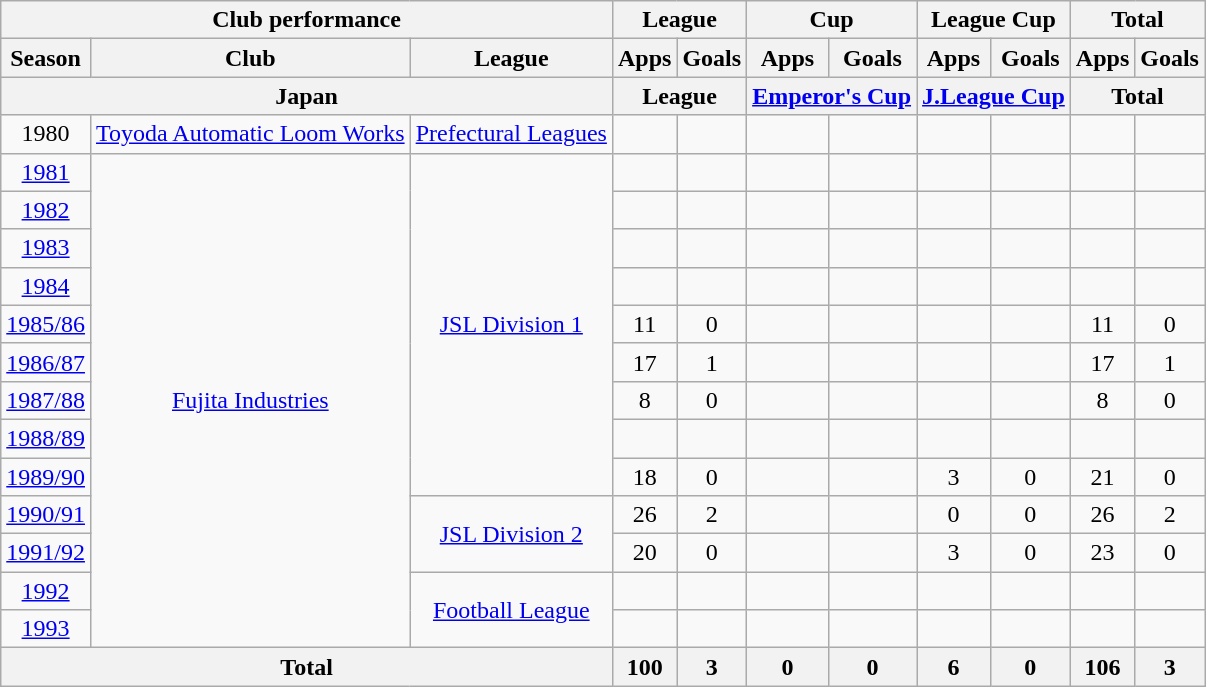<table class="wikitable" style="text-align:center;">
<tr>
<th colspan=3>Club performance</th>
<th colspan=2>League</th>
<th colspan=2>Cup</th>
<th colspan=2>League Cup</th>
<th colspan=2>Total</th>
</tr>
<tr>
<th>Season</th>
<th>Club</th>
<th>League</th>
<th>Apps</th>
<th>Goals</th>
<th>Apps</th>
<th>Goals</th>
<th>Apps</th>
<th>Goals</th>
<th>Apps</th>
<th>Goals</th>
</tr>
<tr>
<th colspan=3>Japan</th>
<th colspan=2>League</th>
<th colspan=2><a href='#'>Emperor's Cup</a></th>
<th colspan=2><a href='#'>J.League Cup</a></th>
<th colspan=2>Total</th>
</tr>
<tr>
<td>1980</td>
<td><a href='#'>Toyoda Automatic Loom Works</a></td>
<td><a href='#'>Prefectural Leagues</a></td>
<td></td>
<td></td>
<td></td>
<td></td>
<td></td>
<td></td>
<td></td>
<td></td>
</tr>
<tr>
<td><a href='#'>1981</a></td>
<td rowspan="13"><a href='#'>Fujita Industries</a></td>
<td rowspan="9"><a href='#'>JSL Division 1</a></td>
<td></td>
<td></td>
<td></td>
<td></td>
<td></td>
<td></td>
<td></td>
<td></td>
</tr>
<tr>
<td><a href='#'>1982</a></td>
<td></td>
<td></td>
<td></td>
<td></td>
<td></td>
<td></td>
<td></td>
<td></td>
</tr>
<tr>
<td><a href='#'>1983</a></td>
<td></td>
<td></td>
<td></td>
<td></td>
<td></td>
<td></td>
<td></td>
<td></td>
</tr>
<tr>
<td><a href='#'>1984</a></td>
<td></td>
<td></td>
<td></td>
<td></td>
<td></td>
<td></td>
<td></td>
<td></td>
</tr>
<tr>
<td><a href='#'>1985/86</a></td>
<td>11</td>
<td>0</td>
<td></td>
<td></td>
<td></td>
<td></td>
<td>11</td>
<td>0</td>
</tr>
<tr>
<td><a href='#'>1986/87</a></td>
<td>17</td>
<td>1</td>
<td></td>
<td></td>
<td></td>
<td></td>
<td>17</td>
<td>1</td>
</tr>
<tr>
<td><a href='#'>1987/88</a></td>
<td>8</td>
<td>0</td>
<td></td>
<td></td>
<td></td>
<td></td>
<td>8</td>
<td>0</td>
</tr>
<tr>
<td><a href='#'>1988/89</a></td>
<td></td>
<td></td>
<td></td>
<td></td>
<td></td>
<td></td>
<td></td>
<td></td>
</tr>
<tr>
<td><a href='#'>1989/90</a></td>
<td>18</td>
<td>0</td>
<td></td>
<td></td>
<td>3</td>
<td>0</td>
<td>21</td>
<td>0</td>
</tr>
<tr>
<td><a href='#'>1990/91</a></td>
<td rowspan="2"><a href='#'>JSL Division 2</a></td>
<td>26</td>
<td>2</td>
<td></td>
<td></td>
<td>0</td>
<td>0</td>
<td>26</td>
<td>2</td>
</tr>
<tr>
<td><a href='#'>1991/92</a></td>
<td>20</td>
<td>0</td>
<td></td>
<td></td>
<td>3</td>
<td>0</td>
<td>23</td>
<td>0</td>
</tr>
<tr>
<td><a href='#'>1992</a></td>
<td rowspan="2"><a href='#'>Football League</a></td>
<td></td>
<td></td>
<td></td>
<td></td>
<td></td>
<td></td>
<td></td>
<td></td>
</tr>
<tr>
<td><a href='#'>1993</a></td>
<td></td>
<td></td>
<td></td>
<td></td>
<td></td>
<td></td>
<td></td>
<td></td>
</tr>
<tr>
<th colspan=3>Total</th>
<th>100</th>
<th>3</th>
<th>0</th>
<th>0</th>
<th>6</th>
<th>0</th>
<th>106</th>
<th>3</th>
</tr>
</table>
